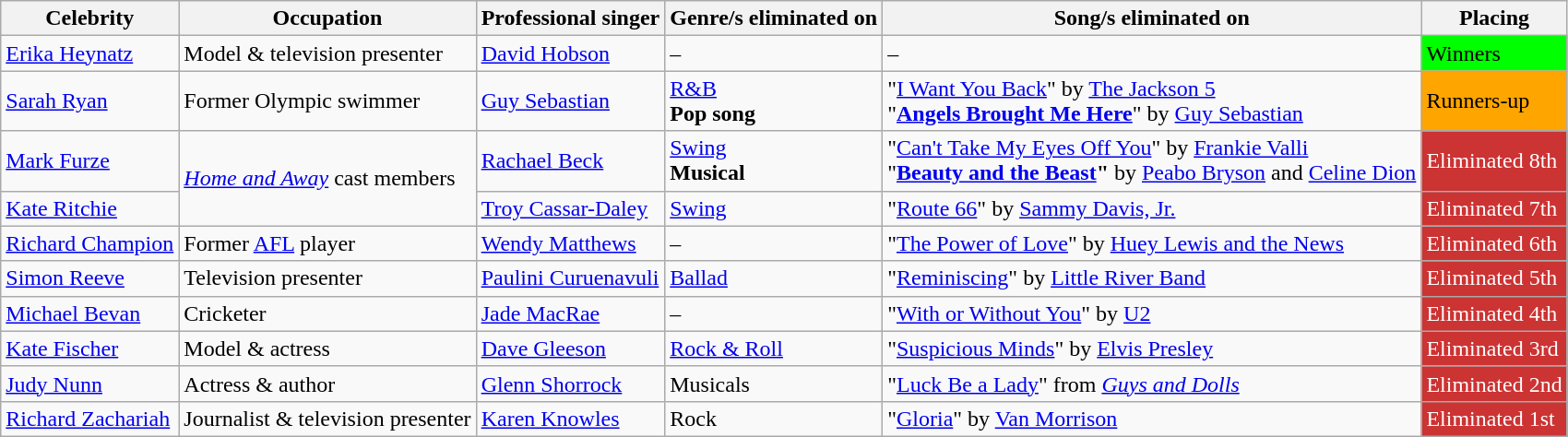<table class=wikitable>
<tr>
<th>Celebrity</th>
<th>Occupation</th>
<th>Professional singer</th>
<th>Genre/s eliminated on</th>
<th>Song/s eliminated on</th>
<th>Placing</th>
</tr>
<tr>
<td><a href='#'>Erika Heynatz</a></td>
<td>Model & television presenter</td>
<td><a href='#'>David Hobson</a></td>
<td>–</td>
<td>–</td>
<td bgcolor=lime>Winners<br></td>
</tr>
<tr>
<td><a href='#'>Sarah Ryan</a></td>
<td>Former Olympic swimmer</td>
<td><a href='#'>Guy Sebastian</a></td>
<td><a href='#'>R&B</a><br><strong>Pop song</strong></td>
<td>"<a href='#'>I Want You Back</a>" by <a href='#'>The Jackson 5</a><br>"<strong><a href='#'>Angels Brought Me Here</a></strong>" by <a href='#'>Guy Sebastian</a></td>
<td bgcolor=orange>Runners-up<br></td>
</tr>
<tr>
<td><a href='#'>Mark Furze</a></td>
<td rowspan="2"><em><a href='#'>Home and Away</a></em> cast members</td>
<td><a href='#'>Rachael Beck</a></td>
<td><a href='#'>Swing</a><br><strong>Musical</strong></td>
<td>"<a href='#'>Can't Take My Eyes Off You</a>" by <a href='#'>Frankie Valli</a><br>"<strong><a href='#'>Beauty and the Beast</a>"</strong> by <a href='#'>Peabo Bryson</a> and <a href='#'>Celine Dion</a></td>
<td style="background:#c33;color:#fff;">Eliminated 8th<br></td>
</tr>
<tr>
<td><a href='#'>Kate Ritchie</a></td>
<td><a href='#'>Troy Cassar-Daley</a></td>
<td><a href='#'>Swing</a></td>
<td>"<a href='#'>Route 66</a>" by <a href='#'>Sammy Davis, Jr.</a></td>
<td style="background:#c33;color:#fff;">Eliminated 7th<br></td>
</tr>
<tr>
<td><a href='#'>Richard Champion</a></td>
<td>Former <a href='#'>AFL</a> player</td>
<td><a href='#'>Wendy Matthews</a></td>
<td>–</td>
<td>"<a href='#'>The Power of Love</a>" by <a href='#'>Huey Lewis and the News</a></td>
<td style="background:#c33;color:#fff;">Eliminated 6th<br></td>
</tr>
<tr>
<td><a href='#'>Simon Reeve</a></td>
<td>Television presenter</td>
<td><a href='#'>Paulini Curuenavuli</a></td>
<td><a href='#'>Ballad</a></td>
<td>"<a href='#'>Reminiscing</a>" by <a href='#'>Little River Band</a></td>
<td style="background:#c33;color:#fff;">Eliminated 5th<br></td>
</tr>
<tr>
<td><a href='#'>Michael Bevan</a></td>
<td>Cricketer</td>
<td><a href='#'>Jade MacRae</a></td>
<td>–</td>
<td>"<a href='#'>With or Without You</a>" by <a href='#'>U2</a></td>
<td style="background:#c33;color:#fff;">Eliminated 4th<br></td>
</tr>
<tr>
<td><a href='#'>Kate Fischer</a></td>
<td>Model & actress</td>
<td><a href='#'>Dave Gleeson</a></td>
<td><a href='#'>Rock & Roll</a></td>
<td>"<a href='#'>Suspicious Minds</a>" by <a href='#'>Elvis Presley</a></td>
<td style="background:#c33;color:#fff;">Eliminated 3rd<br></td>
</tr>
<tr>
<td><a href='#'>Judy Nunn</a></td>
<td>Actress & author</td>
<td><a href='#'>Glenn Shorrock</a></td>
<td>Musicals</td>
<td>"<a href='#'>Luck Be a Lady</a>" from <em><a href='#'>Guys and Dolls</a></em></td>
<td style="background:#c33;color:#fff;">Eliminated 2nd<br></td>
</tr>
<tr>
<td><a href='#'>Richard Zachariah</a></td>
<td>Journalist & television presenter</td>
<td><a href='#'>Karen Knowles</a></td>
<td>Rock</td>
<td>"<a href='#'>Gloria</a>" by <a href='#'>Van Morrison</a></td>
<td style="background:#c33;color:#fff;">Eliminated 1st<br></td>
</tr>
</table>
